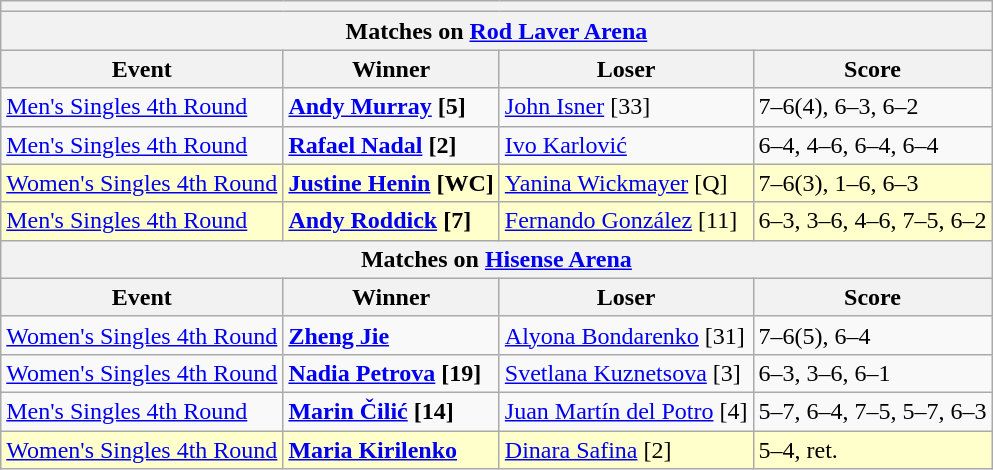<table class="wikitable collapsible uncollapsed">
<tr>
<th colspan=4></th>
</tr>
<tr>
<th colspan=4><strong>Matches on <a href='#'>Rod Laver Arena</a></strong></th>
</tr>
<tr>
<th>Event</th>
<th>Winner</th>
<th>Loser</th>
<th>Score</th>
</tr>
<tr align=left>
<td><a href='#'>Men's Singles 4th Round</a></td>
<td><strong> <a href='#'>Andy Murray</a> [5]</strong></td>
<td> <a href='#'>John Isner</a> [33]</td>
<td>7–6(4), 6–3, 6–2</td>
</tr>
<tr align=left>
<td><a href='#'>Men's Singles 4th Round</a></td>
<td><strong> <a href='#'>Rafael Nadal</a> [2]</strong></td>
<td> <a href='#'>Ivo Karlović</a></td>
<td>6–4, 4–6, 6–4, 6–4</td>
</tr>
<tr style="text-align:left; background:#ffc;">
<td><a href='#'>Women's Singles 4th Round</a></td>
<td><strong> <a href='#'>Justine Henin</a> [WC]</strong></td>
<td> <a href='#'>Yanina Wickmayer</a> [Q]</td>
<td>7–6(3), 1–6, 6–3</td>
</tr>
<tr style="text-align:left; background:#ffc;">
<td><a href='#'>Men's Singles 4th Round</a></td>
<td><strong> <a href='#'>Andy Roddick</a> [7]</strong></td>
<td> <a href='#'>Fernando González</a> [11]</td>
<td>6–3, 3–6, 4–6, 7–5, 6–2</td>
</tr>
<tr>
<th colspan=4><strong>Matches on <a href='#'>Hisense Arena</a></strong></th>
</tr>
<tr>
<th>Event</th>
<th>Winner</th>
<th>Loser</th>
<th>Score</th>
</tr>
<tr align=left>
<td><a href='#'>Women's Singles 4th Round</a></td>
<td><strong> <a href='#'>Zheng Jie</a></strong></td>
<td> <a href='#'>Alyona Bondarenko</a> [31]</td>
<td>7–6(5), 6–4</td>
</tr>
<tr align=left>
<td><a href='#'>Women's Singles 4th Round</a></td>
<td> <strong><a href='#'>Nadia Petrova</a> [19]</strong></td>
<td> <a href='#'>Svetlana Kuznetsova</a> [3]</td>
<td>6–3, 3–6, 6–1</td>
</tr>
<tr align=left>
<td><a href='#'>Men's Singles 4th Round</a></td>
<td><strong> <a href='#'>Marin Čilić</a> [14]</strong></td>
<td> <a href='#'>Juan Martín del Potro</a> [4]</td>
<td>5–7, 6–4, 7–5, 5–7, 6–3</td>
</tr>
<tr style="text-align:left; background:#ffc;">
<td><a href='#'>Women's Singles 4th Round</a></td>
<td><strong> <a href='#'>Maria Kirilenko</a></strong></td>
<td> <a href='#'>Dinara Safina</a> [2]</td>
<td>5–4, ret.</td>
</tr>
</table>
